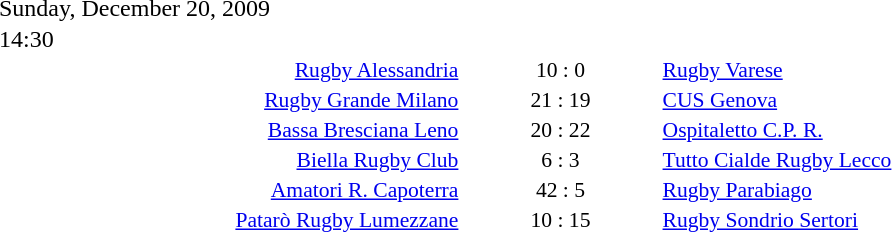<table style="width:70%;" cellspacing="1">
<tr>
<th width=35%></th>
<th width=15%></th>
<th></th>
</tr>
<tr>
<td>Sunday, December 20, 2009</td>
</tr>
<tr>
<td>14:30</td>
</tr>
<tr style=font-size:90%>
<td align=right><a href='#'>Rugby Alessandria</a></td>
<td align=center>10 : 0</td>
<td><a href='#'>Rugby Varese</a></td>
</tr>
<tr style=font-size:90%>
<td align=right><a href='#'>Rugby Grande Milano</a></td>
<td align=center>21 : 19</td>
<td><a href='#'>CUS Genova</a></td>
</tr>
<tr style=font-size:90%>
<td align=right><a href='#'>Bassa Bresciana Leno</a></td>
<td align=center>20 : 22</td>
<td><a href='#'>Ospitaletto C.P. R.</a></td>
</tr>
<tr style=font-size:90%>
<td align=right><a href='#'>Biella Rugby Club</a></td>
<td align=center>6 : 3</td>
<td><a href='#'>Tutto Cialde Rugby Lecco</a></td>
</tr>
<tr style=font-size:90%>
<td align=right><a href='#'>Amatori R. Capoterra</a></td>
<td align=center>42 : 5</td>
<td><a href='#'>Rugby Parabiago</a></td>
</tr>
<tr style=font-size:90%>
<td align=right><a href='#'>Patarò Rugby Lumezzane</a></td>
<td align=center>10 : 15</td>
<td><a href='#'>Rugby Sondrio Sertori</a></td>
</tr>
</table>
